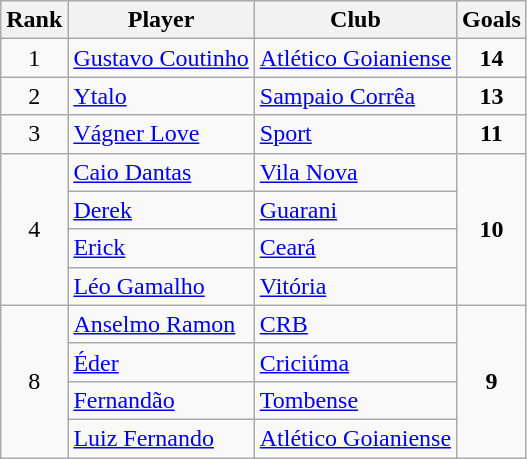<table class=wikitable style="text-align:left">
<tr>
<th>Rank</th>
<th>Player</th>
<th>Club</th>
<th>Goals</th>
</tr>
<tr>
<td style="text-align:center">1</td>
<td> <a href='#'>Gustavo Coutinho</a></td>
<td><a href='#'>Atlético Goianiense</a></td>
<td style="text-align:center"><strong>14</strong></td>
</tr>
<tr>
<td style="text-align:center">2</td>
<td> <a href='#'>Ytalo</a></td>
<td><a href='#'>Sampaio Corrêa</a></td>
<td style="text-align:center"><strong>13</strong></td>
</tr>
<tr>
<td style="text-align:center">3</td>
<td> <a href='#'>Vágner Love</a></td>
<td><a href='#'>Sport</a></td>
<td style="text-align:center"><strong>11</strong></td>
</tr>
<tr>
<td style="text-align:center" rowspan=4>4</td>
<td> <a href='#'>Caio Dantas</a></td>
<td><a href='#'>Vila Nova</a></td>
<td style="text-align:center" rowspan=4><strong>10</strong></td>
</tr>
<tr>
<td> <a href='#'>Derek</a></td>
<td><a href='#'>Guarani</a></td>
</tr>
<tr>
<td> <a href='#'>Erick</a></td>
<td><a href='#'>Ceará</a></td>
</tr>
<tr>
<td> <a href='#'>Léo Gamalho</a></td>
<td><a href='#'>Vitória</a></td>
</tr>
<tr>
<td style="text-align:center" rowspan=4>8</td>
<td> <a href='#'>Anselmo Ramon</a></td>
<td><a href='#'>CRB</a></td>
<td style="text-align:center" rowspan=4><strong>9</strong></td>
</tr>
<tr>
<td> <a href='#'>Éder</a></td>
<td><a href='#'>Criciúma</a></td>
</tr>
<tr>
<td> <a href='#'>Fernandão</a></td>
<td><a href='#'>Tombense</a></td>
</tr>
<tr>
<td> <a href='#'>Luiz Fernando</a></td>
<td><a href='#'>Atlético Goianiense</a></td>
</tr>
</table>
